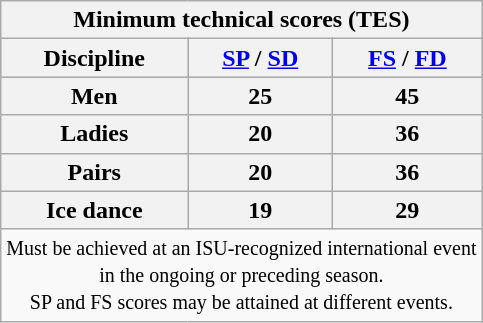<table class="wikitable">
<tr>
<th colspan=3 align=center>Minimum technical scores (TES)</th>
</tr>
<tr bgcolor=b0c4de align=center>
<th>Discipline</th>
<th><a href='#'>SP</a> / <a href='#'>SD</a></th>
<th><a href='#'>FS</a> / <a href='#'>FD</a></th>
</tr>
<tr>
<th>Men</th>
<th>25</th>
<th>45</th>
</tr>
<tr>
<th>Ladies</th>
<th>20</th>
<th>36</th>
</tr>
<tr>
<th>Pairs</th>
<th>20</th>
<th>36</th>
</tr>
<tr>
<th>Ice dance</th>
<th>19</th>
<th>29</th>
</tr>
<tr>
<td colspan=3 align=center><small> Must be achieved at an ISU-recognized international event <br> in the ongoing or preceding season. <br> SP and FS scores may be attained at different events. </small></td>
</tr>
</table>
